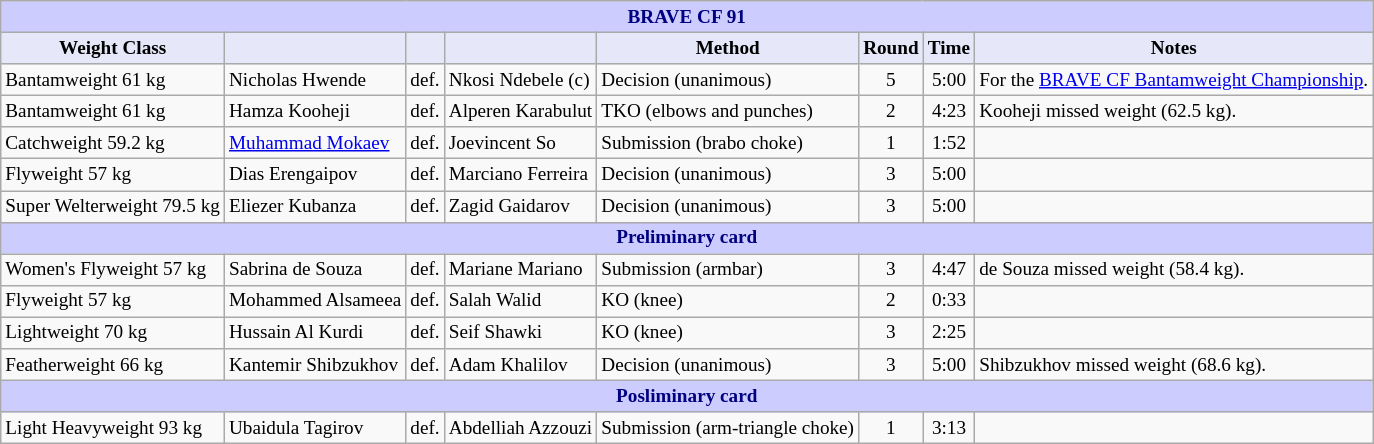<table class="wikitable" style="font-size: 80%;">
<tr>
<th colspan="8" style="background-color: #ccf; color: #000080; text-align: center;"><strong>BRAVE CF 91</strong></th>
</tr>
<tr>
<th colspan="1" style="background-color: #E6E8FA; color: #000000; text-align: center;">Weight Class</th>
<th colspan="1" style="background-color: #E6E8FA; color: #000000; text-align: center;"></th>
<th colspan="1" style="background-color: #E6E8FA; color: #000000; text-align: center;"></th>
<th colspan="1" style="background-color: #E6E8FA; color: #000000; text-align: center;"></th>
<th colspan="1" style="background-color: #E6E8FA; color: #000000; text-align: center;">Method</th>
<th colspan="1" style="background-color: #E6E8FA; color: #000000; text-align: center;">Round</th>
<th colspan="1" style="background-color: #E6E8FA; color: #000000; text-align: center;">Time</th>
<th colspan="1" style="background-color: #E6E8FA; color: #000000; text-align: center;">Notes</th>
</tr>
<tr>
<td>Bantamweight  61 kg</td>
<td> Nicholas Hwende</td>
<td align=center>def.</td>
<td> Nkosi Ndebele (c)</td>
<td>Decision (unanimous)</td>
<td align=center>5</td>
<td align=center>5:00</td>
<td>For the <a href='#'>BRAVE CF Bantamweight Championship</a>.</td>
</tr>
<tr>
<td>Bantamweight 61 kg</td>
<td> Hamza Kooheji</td>
<td align=center>def.</td>
<td> Alperen Karabulut</td>
<td>TKO (elbows and punches)</td>
<td align=center>2</td>
<td align=center>4:23</td>
<td>Kooheji missed weight (62.5 kg).</td>
</tr>
<tr>
<td>Catchweight 59.2 kg</td>
<td> <a href='#'>Muhammad Mokaev</a></td>
<td>def.</td>
<td> Joevincent So</td>
<td>Submission (brabo choke)</td>
<td align=center>1</td>
<td align=center>1:52</td>
<td></td>
</tr>
<tr>
<td>Flyweight 57 kg</td>
<td> Dias Erengaipov</td>
<td>def.</td>
<td> Marciano Ferreira</td>
<td>Decision (unanimous)</td>
<td align=center>3</td>
<td align=center>5:00</td>
<td></td>
</tr>
<tr>
<td>Super Welterweight 79.5 kg</td>
<td> Eliezer Kubanza</td>
<td>def.</td>
<td> Zagid Gaidarov</td>
<td>Decision (unanimous)</td>
<td align=center>3</td>
<td align=center>5:00</td>
<td></td>
</tr>
<tr>
<th colspan="8" style="background-color: #ccf; color: #000080; text-align: center;"><strong>Preliminary card</strong></th>
</tr>
<tr>
<td>Women's Flyweight 57 kg</td>
<td> Sabrina de Souza</td>
<td>def.</td>
<td> Mariane Mariano</td>
<td>Submission (armbar)</td>
<td align=center>3</td>
<td align=center>4:47</td>
<td>de Souza missed weight (58.4 kg).</td>
</tr>
<tr>
<td>Flyweight 57 kg</td>
<td> Mohammed Alsameea</td>
<td>def.</td>
<td> Salah Walid</td>
<td>KO (knee)</td>
<td align=center>2</td>
<td align=center>0:33</td>
<td></td>
</tr>
<tr>
<td>Lightweight 70 kg</td>
<td> Hussain Al Kurdi</td>
<td>def.</td>
<td> Seif Shawki</td>
<td>KO (knee)</td>
<td align=center>3</td>
<td align=center>2:25</td>
<td></td>
</tr>
<tr>
<td>Featherweight 66 kg</td>
<td> Kantemir Shibzukhov</td>
<td>def.</td>
<td> Adam Khalilov</td>
<td>Decision (unanimous)</td>
<td align=center>3</td>
<td align=center>5:00</td>
<td>Shibzukhov missed weight (68.6 kg).</td>
</tr>
<tr>
<th colspan="8" style="background-color: #ccf; color: #000080; text-align: center;"><strong>Posliminary card</strong></th>
</tr>
<tr>
<td>Light Heavyweight 93 kg</td>
<td> Ubaidula Tagirov</td>
<td>def.</td>
<td> Abdelliah Azzouzi</td>
<td>Submission (arm-triangle choke)</td>
<td align=center>1</td>
<td align=center>3:13</td>
<td></td>
</tr>
</table>
